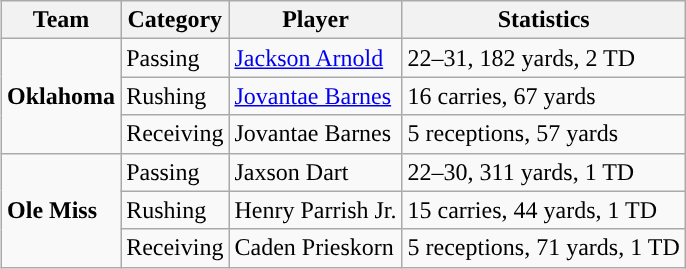<table class="wikitable" style="float: right;">
<tr>
<th>Team</th>
<th>Category</th>
<th>Player</th>
<th>Statistics</th>
</tr>
<tr>
<td rowspan=3><strong>Oklahoma</strong></td>
<td>Passing</td>
<td><a href='#'>Jackson Arnold</a></td>
<td>22–31, 182 yards, 2 TD</td>
</tr>
<tr>
<td>Rushing</td>
<td><a href='#'>Jovantae Barnes</a></td>
<td>16 carries, 67 yards</td>
</tr>
<tr>
<td>Receiving</td>
<td>Jovantae Barnes</td>
<td>5 receptions, 57 yards</td>
</tr>
<tr>
<td rowspan=3><strong>Ole Miss</strong></td>
<td>Passing</td>
<td>Jaxson Dart</td>
<td>22–30, 311 yards, 1 TD</td>
</tr>
<tr>
<td>Rushing</td>
<td>Henry Parrish Jr.</td>
<td>15 carries, 44 yards, 1 TD</td>
</tr>
<tr>
<td>Receiving</td>
<td>Caden Prieskorn</td>
<td>5 receptions, 71 yards, 1 TD</td>
</tr>
</table>
